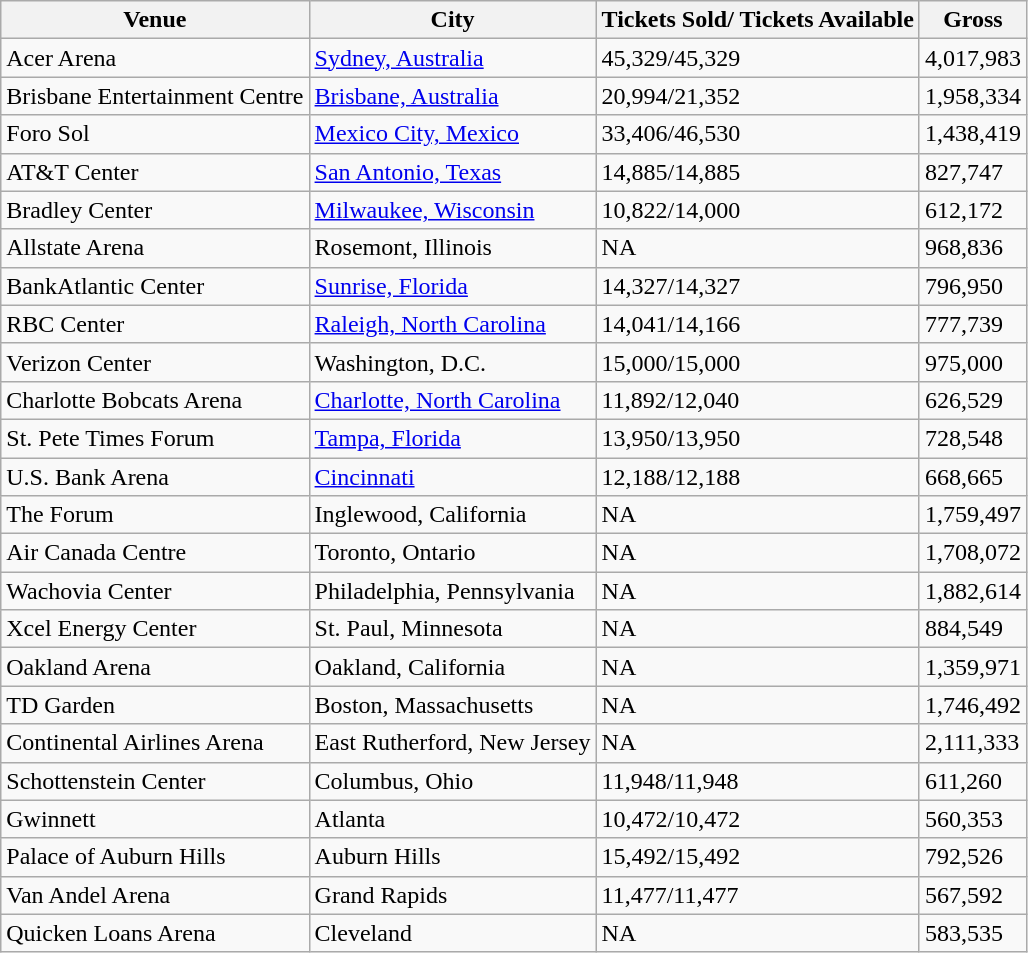<table class="wikitable">
<tr>
<th>Venue</th>
<th>City</th>
<th>Tickets Sold/ Tickets Available</th>
<th>Gross</th>
</tr>
<tr>
<td>Acer Arena</td>
<td><a href='#'>Sydney, Australia</a></td>
<td>45,329/45,329</td>
<td>4,017,983</td>
</tr>
<tr>
<td>Brisbane Entertainment Centre</td>
<td><a href='#'>Brisbane, Australia</a></td>
<td>20,994/21,352</td>
<td>1,958,334</td>
</tr>
<tr>
<td>Foro Sol</td>
<td><a href='#'>Mexico City, Mexico</a></td>
<td>33,406/46,530</td>
<td>1,438,419</td>
</tr>
<tr>
<td>AT&T Center</td>
<td><a href='#'>San Antonio, Texas</a></td>
<td>14,885/14,885</td>
<td>827,747</td>
</tr>
<tr>
<td>Bradley Center</td>
<td><a href='#'>Milwaukee, Wisconsin</a></td>
<td>10,822/14,000</td>
<td>612,172</td>
</tr>
<tr>
<td>Allstate Arena</td>
<td>Rosemont, Illinois</td>
<td>NA</td>
<td>968,836</td>
</tr>
<tr>
<td>BankAtlantic Center</td>
<td><a href='#'>Sunrise, Florida</a></td>
<td>14,327/14,327</td>
<td>796,950</td>
</tr>
<tr>
<td>RBC Center</td>
<td><a href='#'>Raleigh, North Carolina</a></td>
<td>14,041/14,166</td>
<td>777,739</td>
</tr>
<tr>
<td>Verizon Center</td>
<td>Washington, D.C.</td>
<td>15,000/15,000</td>
<td>975,000</td>
</tr>
<tr>
<td>Charlotte Bobcats Arena</td>
<td><a href='#'>Charlotte, North Carolina</a></td>
<td>11,892/12,040</td>
<td>626,529</td>
</tr>
<tr>
<td>St. Pete Times Forum</td>
<td><a href='#'>Tampa, Florida</a></td>
<td>13,950/13,950</td>
<td>728,548</td>
</tr>
<tr>
<td>U.S. Bank Arena</td>
<td><a href='#'>Cincinnati</a></td>
<td>12,188/12,188</td>
<td>668,665</td>
</tr>
<tr>
<td>The Forum</td>
<td>Inglewood, California</td>
<td>NA</td>
<td>1,759,497</td>
</tr>
<tr>
<td>Air Canada Centre</td>
<td>Toronto, Ontario</td>
<td>NA</td>
<td>1,708,072</td>
</tr>
<tr>
<td>Wachovia Center</td>
<td>Philadelphia, Pennsylvania</td>
<td>NA</td>
<td>1,882,614</td>
</tr>
<tr>
<td>Xcel Energy Center</td>
<td>St. Paul, Minnesota</td>
<td>NA</td>
<td>884,549</td>
</tr>
<tr>
<td>Oakland Arena</td>
<td>Oakland, California</td>
<td>NA</td>
<td>1,359,971</td>
</tr>
<tr>
<td>TD Garden</td>
<td>Boston, Massachusetts</td>
<td>NA</td>
<td>1,746,492</td>
</tr>
<tr>
<td>Continental Airlines Arena</td>
<td>East Rutherford, New Jersey</td>
<td>NA</td>
<td>2,111,333</td>
</tr>
<tr>
<td>Schottenstein Center</td>
<td>Columbus, Ohio</td>
<td>11,948/11,948</td>
<td>611,260</td>
</tr>
<tr>
<td>Gwinnett</td>
<td>Atlanta</td>
<td>10,472/10,472</td>
<td>560,353</td>
</tr>
<tr>
<td>Palace of Auburn Hills</td>
<td>Auburn Hills</td>
<td>15,492/15,492</td>
<td>792,526</td>
</tr>
<tr>
<td>Van Andel Arena</td>
<td>Grand Rapids</td>
<td>11,477/11,477</td>
<td>567,592</td>
</tr>
<tr>
<td>Quicken Loans Arena</td>
<td>Cleveland</td>
<td>NA</td>
<td>583,535</td>
</tr>
</table>
